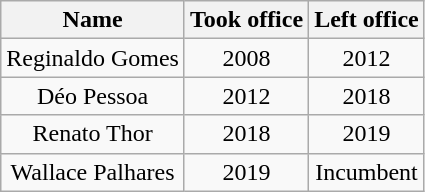<table class="wikitable" style="text-align:left">
<tr align="center">
<th>Name</th>
<th>Took office</th>
<th>Left office</th>
</tr>
<tr align="center">
<td>Reginaldo Gomes</td>
<td>2008</td>
<td>2012</td>
</tr>
<tr align="center">
<td>Déo Pessoa</td>
<td>2012</td>
<td>2018</td>
</tr>
<tr align="center">
<td>Renato Thor</td>
<td>2018</td>
<td>2019</td>
</tr>
<tr align="center">
<td>Wallace Palhares</td>
<td>2019</td>
<td>Incumbent</td>
</tr>
</table>
